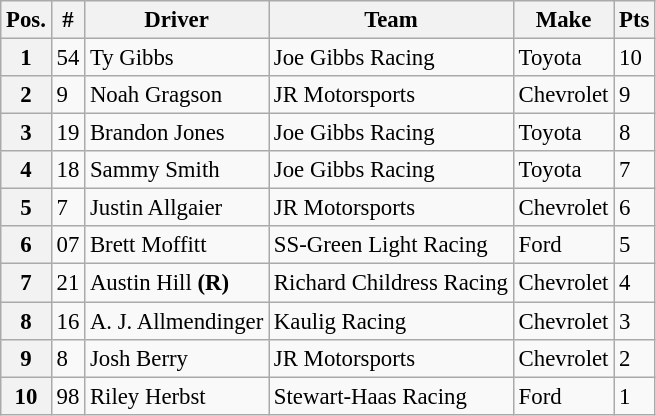<table class="wikitable" style="font-size:95%">
<tr>
<th>Pos.</th>
<th>#</th>
<th>Driver</th>
<th>Team</th>
<th>Make</th>
<th>Pts</th>
</tr>
<tr>
<th>1</th>
<td>54</td>
<td>Ty Gibbs</td>
<td>Joe Gibbs Racing</td>
<td>Toyota</td>
<td>10</td>
</tr>
<tr>
<th>2</th>
<td>9</td>
<td>Noah Gragson</td>
<td>JR Motorsports</td>
<td>Chevrolet</td>
<td>9</td>
</tr>
<tr>
<th>3</th>
<td>19</td>
<td>Brandon Jones</td>
<td>Joe Gibbs Racing</td>
<td>Toyota</td>
<td>8</td>
</tr>
<tr>
<th>4</th>
<td>18</td>
<td>Sammy Smith</td>
<td>Joe Gibbs Racing</td>
<td>Toyota</td>
<td>7</td>
</tr>
<tr>
<th>5</th>
<td>7</td>
<td>Justin Allgaier</td>
<td>JR Motorsports</td>
<td>Chevrolet</td>
<td>6</td>
</tr>
<tr>
<th>6</th>
<td>07</td>
<td>Brett Moffitt</td>
<td>SS-Green Light Racing</td>
<td>Ford</td>
<td>5</td>
</tr>
<tr>
<th>7</th>
<td>21</td>
<td>Austin Hill <strong>(R)</strong></td>
<td>Richard Childress Racing</td>
<td>Chevrolet</td>
<td>4</td>
</tr>
<tr>
<th>8</th>
<td>16</td>
<td>A. J. Allmendinger</td>
<td>Kaulig Racing</td>
<td>Chevrolet</td>
<td>3</td>
</tr>
<tr>
<th>9</th>
<td>8</td>
<td>Josh Berry</td>
<td>JR Motorsports</td>
<td>Chevrolet</td>
<td>2</td>
</tr>
<tr>
<th>10</th>
<td>98</td>
<td>Riley Herbst</td>
<td>Stewart-Haas Racing</td>
<td>Ford</td>
<td>1</td>
</tr>
</table>
